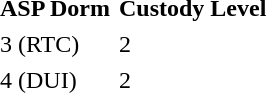<table border="0" cellpadding="2">
<tr>
<th>ASP Dorm</th>
<th>Custody Level</th>
</tr>
<tr>
<td>3 (RTC)</td>
<td>2</td>
</tr>
<tr>
<td>4 (DUI)</td>
<td>2</td>
</tr>
<tr>
</tr>
</table>
